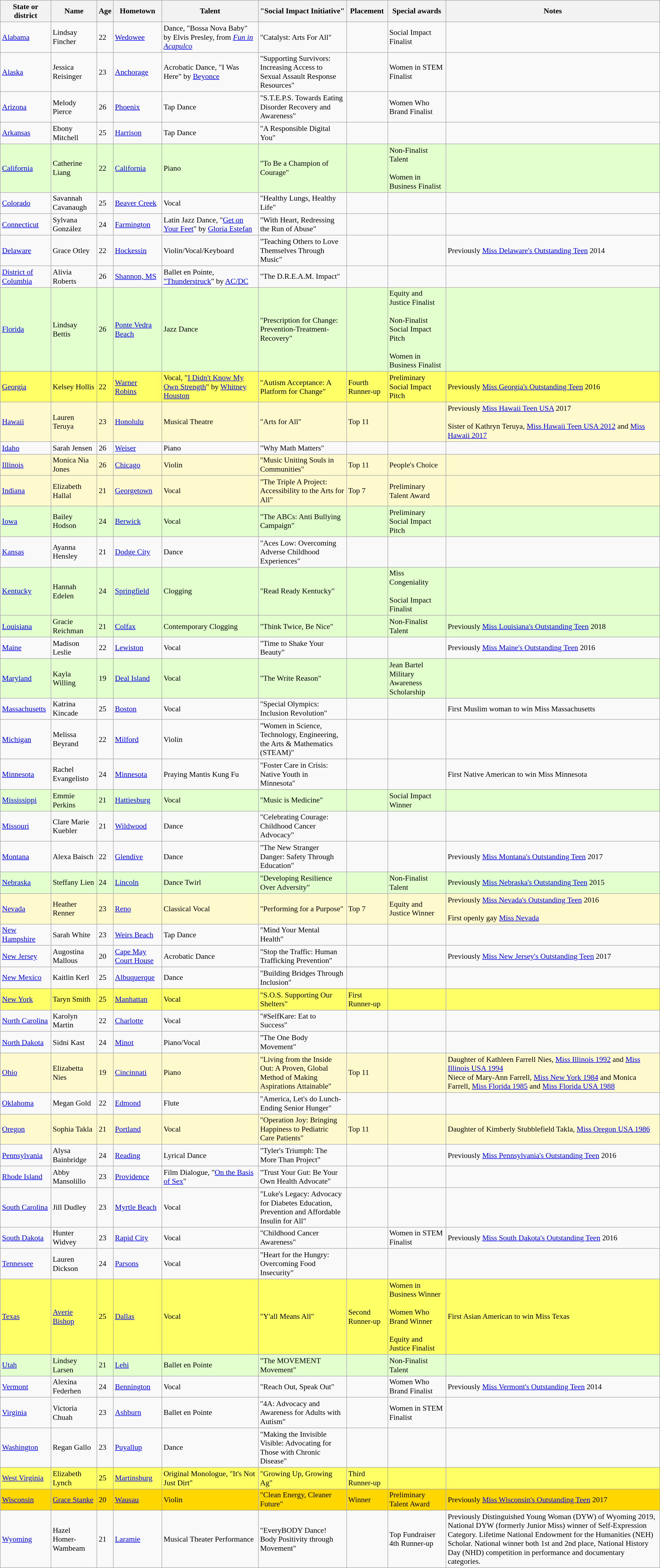<table class="wikitable sortable" style="font-size:90%;">
<tr>
<th>State or district</th>
<th>Name</th>
<th>Age</th>
<th>Hometown</th>
<th>Talent</th>
<th>"Social Impact Initiative"</th>
<th>Placement</th>
<th>Special awards</th>
<th>Notes</th>
</tr>
<tr>
<td><a href='#'>Alabama</a></td>
<td>Lindsay Fincher</td>
<td>22</td>
<td><a href='#'>Wedowee</a></td>
<td>Dance, "Bossa Nova Baby" by Elvis Presley, from <em><a href='#'>Fun in Acapulco</a></em></td>
<td>"Catalyst: Arts For All"</td>
<td></td>
<td>Social Impact Finalist</td>
<td></td>
</tr>
<tr>
<td><a href='#'>Alaska</a></td>
<td>Jessica Reisinger</td>
<td>23</td>
<td><a href='#'>Anchorage</a></td>
<td>Acrobatic Dance, "I Was Here" by <a href='#'>Beyonce</a></td>
<td>"Supporting Survivors: Increasing Access to Sexual Assault Response Resources"</td>
<td></td>
<td>Women in STEM Finalist</td>
<td></td>
</tr>
<tr>
<td><a href='#'>Arizona</a></td>
<td>Melody Pierce</td>
<td>26</td>
<td><a href='#'>Phoenix</a></td>
<td>Tap Dance</td>
<td>"S.T.E.P.S. Towards Eating Disorder Recovery and Awareness"</td>
<td></td>
<td>Women Who Brand Finalist</td>
<td></td>
</tr>
<tr>
<td><a href='#'>Arkansas</a></td>
<td>Ebony Mitchell</td>
<td>25</td>
<td><a href='#'>Harrison</a></td>
<td>Tap Dance</td>
<td>"A Responsible Digital You"</td>
<td></td>
<td></td>
<td></td>
</tr>
<tr style="background-color:#e3ffcd;">
<td><a href='#'>California</a></td>
<td>Catherine Liang</td>
<td>22</td>
<td><a href='#'>California</a></td>
<td>Piano</td>
<td>"To Be a Champion of Courage"</td>
<td></td>
<td>Non-Finalist Talent<br><br>Women in Business Finalist</td>
<td></td>
</tr>
<tr>
<td><a href='#'>Colorado</a></td>
<td>Savannah Cavanaugh</td>
<td>25</td>
<td><a href='#'>Beaver Creek</a></td>
<td>Vocal</td>
<td>"Healthy Lungs, Healthy Life"</td>
<td></td>
<td></td>
<td></td>
</tr>
<tr>
<td><a href='#'>Connecticut</a></td>
<td>Sylvana González</td>
<td>24</td>
<td><a href='#'>Farmington</a></td>
<td>Latin Jazz Dance, "<a href='#'>Get on Your Feet</a>" by <a href='#'>Gloria Estefan</a></td>
<td>"With Heart, Redressing the Run of Abuse"</td>
<td></td>
<td></td>
<td></td>
</tr>
<tr>
<td><a href='#'>Delaware</a></td>
<td>Grace Otley</td>
<td>22</td>
<td><a href='#'>Hockessin</a></td>
<td>Violin/Vocal/Keyboard</td>
<td>"Teaching Others to Love Themselves Through Music"</td>
<td></td>
<td></td>
<td>Previously <a href='#'>Miss Delaware's Outstanding Teen</a> 2014</td>
</tr>
<tr>
<td><a href='#'>District of Columbia</a></td>
<td>Alivia Roberts</td>
<td>26</td>
<td><a href='#'>Shannon, MS</a></td>
<td>Ballet en Pointe, <a href='#'>"Thunderstruck</a>" by <a href='#'>AC/DC</a></td>
<td>"The D.R.E.A.M. Impact"</td>
<td></td>
<td></td>
<td></td>
</tr>
<tr style="background-color:#e3ffcd;">
<td><a href='#'>Florida</a></td>
<td>Lindsay Bettis</td>
<td>26</td>
<td><a href='#'>Ponte Vedra Beach</a></td>
<td>Jazz Dance</td>
<td>"Prescription for Change: Prevention-Treatment-Recovery"</td>
<td></td>
<td>Equity and Justice Finalist<br><br>Non-Finalist Social Impact Pitch<br><br>Women in Business Finalist</td>
<td></td>
</tr>
<tr style="background-color:#FFFF66;">
<td><a href='#'>Georgia</a></td>
<td>Kelsey Hollis</td>
<td>22</td>
<td><a href='#'>Warner Robins</a></td>
<td>Vocal, "<a href='#'>I Didn't Know My Own Strength</a>" by <a href='#'>Whitney Houston</a></td>
<td>"Autism Acceptance: A Platform for Change"</td>
<td>Fourth Runner-up</td>
<td>Preliminary Social Impact Pitch</td>
<td>Previously <a href='#'>Miss Georgia's Outstanding Teen</a> 2016</td>
</tr>
<tr style="background-color:#FFFACD;">
<td><a href='#'>Hawaii</a></td>
<td>Lauren Teruya</td>
<td>23</td>
<td><a href='#'>Honolulu</a></td>
<td>Musical Theatre</td>
<td>"Arts for All"</td>
<td>Top 11</td>
<td></td>
<td>Previously <a href='#'>Miss Hawaii Teen USA</a> 2017<br><br>Sister of Kathryn Teruya, <a href='#'>Miss Hawaii Teen USA 2012</a> and <a href='#'>Miss Hawaii 2017</a></td>
</tr>
<tr>
<td><a href='#'>Idaho</a></td>
<td>Sarah Jensen</td>
<td>26</td>
<td><a href='#'>Weiser</a></td>
<td>Piano</td>
<td>"Why Math Matters"</td>
<td></td>
<td></td>
<td></td>
</tr>
<tr style="background-color:#FFFACD;">
<td><a href='#'>Illinois</a></td>
<td>Monica Nia Jones</td>
<td>26</td>
<td><a href='#'>Chicago</a></td>
<td>Violin</td>
<td>"Music Uniting Souls in Communities"</td>
<td>Top 11</td>
<td>People's Choice</td>
<td></td>
</tr>
<tr style="background-color:#FFFACD;">
<td><a href='#'>Indiana</a></td>
<td>Elizabeth Hallal</td>
<td>21</td>
<td><a href='#'>Georgetown</a></td>
<td>Vocal</td>
<td>"The Triple A Project: Accessibility to the Arts for All"</td>
<td>Top 7</td>
<td>Preliminary Talent Award</td>
<td></td>
</tr>
<tr style="background-color:#e3ffcd;">
<td><a href='#'>Iowa</a></td>
<td>Bailey Hodson</td>
<td>24</td>
<td><a href='#'>Berwick</a></td>
<td>Vocal</td>
<td>"The ABCs: Anti Bullying Campaign"</td>
<td></td>
<td>Preliminary Social Impact Pitch</td>
<td></td>
</tr>
<tr>
<td><a href='#'>Kansas</a></td>
<td>Ayanna Hensley</td>
<td>21</td>
<td><a href='#'>Dodge City</a></td>
<td>Dance</td>
<td>"Aces Low: Overcoming Adverse Childhood Experiences"</td>
<td></td>
<td></td>
<td></td>
</tr>
<tr style="background-color:#e3ffcd;">
<td><a href='#'>Kentucky</a></td>
<td>Hannah Edelen</td>
<td>24</td>
<td><a href='#'>Springfield</a></td>
<td>Clogging</td>
<td>"Read Ready Kentucky"</td>
<td></td>
<td>Miss Congeniality<br><br>Social Impact Finalist</td>
<td></td>
</tr>
<tr style="background-color:#e3ffcd;">
<td><a href='#'>Louisiana</a></td>
<td>Gracie Reichman</td>
<td>21</td>
<td><a href='#'>Colfax</a></td>
<td>Contemporary Clogging</td>
<td>"Think Twice, Be Nice"</td>
<td></td>
<td>Non-Finalist Talent</td>
<td>Previously <a href='#'>Miss Louisiana's Outstanding Teen</a> 2018</td>
</tr>
<tr>
<td><a href='#'>Maine</a></td>
<td>Madison Leslie</td>
<td>22</td>
<td><a href='#'>Lewiston</a></td>
<td>Vocal</td>
<td>"Time to Shake Your Beauty"</td>
<td></td>
<td></td>
<td>Previously <a href='#'>Miss Maine's Outstanding Teen</a> 2016</td>
</tr>
<tr style="background-color:#e3ffcd;">
<td><a href='#'>Maryland</a></td>
<td>Kayla Willing</td>
<td>19</td>
<td><a href='#'>Deal Island</a></td>
<td>Vocal</td>
<td>"The Write Reason"</td>
<td></td>
<td>Jean Bartel Military Awareness Scholarship</td>
<td></td>
</tr>
<tr>
<td><a href='#'>Massachusetts</a></td>
<td>Katrina Kincade</td>
<td>25</td>
<td><a href='#'>Boston</a></td>
<td>Vocal</td>
<td>"Special Olympics: Inclusion Revolution"</td>
<td></td>
<td></td>
<td>First Muslim woman to win Miss Massachusetts</td>
</tr>
<tr>
<td><a href='#'>Michigan</a></td>
<td>Melissa Beyrand</td>
<td>22</td>
<td><a href='#'>Milford</a></td>
<td>Violin</td>
<td>"Women in Science, Technology, Engineering, the Arts & Mathematics (STEAM)"</td>
<td></td>
<td></td>
<td></td>
</tr>
<tr>
<td><a href='#'>Minnesota</a></td>
<td>Rachel Evangelisto</td>
<td>24</td>
<td><a href='#'>Minnesota</a></td>
<td>Praying Mantis Kung Fu</td>
<td>"Foster Care in Crisis: Native Youth in Minnesota"</td>
<td></td>
<td></td>
<td>First Native American to win Miss Minnesota</td>
</tr>
<tr style="background-color:#e3ffcd;">
<td><a href='#'>Mississippi</a></td>
<td>Emmie Perkins</td>
<td>21</td>
<td><a href='#'>Hattiesburg</a></td>
<td>Vocal</td>
<td>"Music is Medicine"</td>
<td></td>
<td>Social Impact Winner</td>
<td></td>
</tr>
<tr>
<td><a href='#'>Missouri</a></td>
<td>Clare Marie Kuebler</td>
<td>21</td>
<td><a href='#'>Wildwood</a></td>
<td>Dance</td>
<td>"Celebrating Courage: Childhood Cancer Advocacy"</td>
<td></td>
<td></td>
<td></td>
</tr>
<tr>
<td><a href='#'>Montana</a></td>
<td>Alexa Baisch</td>
<td>22</td>
<td><a href='#'>Glendive</a></td>
<td>Dance</td>
<td>"The New Stranger Danger: Safety Through Education"</td>
<td></td>
<td></td>
<td>Previously <a href='#'>Miss Montana's Outstanding Teen</a> 2017</td>
</tr>
<tr style="background-color:#e3ffcd;">
<td><a href='#'>Nebraska</a></td>
<td>Steffany Lien</td>
<td>24</td>
<td><a href='#'>Lincoln</a></td>
<td>Dance Twirl</td>
<td>"Developing Resilience Over Adversity"</td>
<td></td>
<td>Non-Finalist Talent</td>
<td>Previously <a href='#'>Miss Nebraska's Outstanding Teen</a> 2015</td>
</tr>
<tr style="background-color:#FFFACD;">
<td><a href='#'>Nevada</a></td>
<td>Heather Renner</td>
<td>23</td>
<td><a href='#'>Reno</a></td>
<td>Classical Vocal</td>
<td>"Performing for a Purpose"</td>
<td>Top 7</td>
<td>Equity and Justice Winner</td>
<td>Previously <a href='#'>Miss Nevada's Outstanding Teen</a> 2016<br><br>First openly gay <a href='#'>Miss Nevada</a></td>
</tr>
<tr>
<td><a href='#'>New Hampshire</a></td>
<td>Sarah White</td>
<td>23</td>
<td><a href='#'>Weirs Beach</a></td>
<td>Tap Dance</td>
<td>"Mind Your Mental Health"</td>
<td></td>
<td></td>
<td></td>
</tr>
<tr>
<td><a href='#'>New Jersey</a></td>
<td>Augostina Mallous</td>
<td>20</td>
<td><a href='#'>Cape May Court House</a></td>
<td>Acrobatic Dance</td>
<td>"Stop the Traffic: Human Trafficking Prevention"</td>
<td></td>
<td></td>
<td>Previously <a href='#'>Miss New Jersey's Outstanding Teen</a> 2017</td>
</tr>
<tr>
<td><a href='#'>New Mexico</a></td>
<td>Kaitlin Kerl</td>
<td>25</td>
<td><a href='#'>Albuquerque</a></td>
<td>Dance</td>
<td>"Building Bridges Through Inclusion"</td>
<td></td>
<td></td>
<td></td>
</tr>
<tr style="background-color:#FFFF66;">
<td><a href='#'>New York</a></td>
<td>Taryn Smith</td>
<td>25</td>
<td><a href='#'>Manhattan</a></td>
<td>Vocal</td>
<td>"S.O.S. Supporting Our Shelters"</td>
<td>First Runner-up</td>
<td></td>
<td></td>
</tr>
<tr>
<td><a href='#'>North Carolina</a></td>
<td>Karolyn Martin</td>
<td>22</td>
<td><a href='#'>Charlotte</a></td>
<td>Vocal</td>
<td>"#SelfKare: Eat to Success"</td>
<td></td>
<td></td>
<td></td>
</tr>
<tr>
<td><a href='#'>North Dakota</a></td>
<td>Sidni Kast</td>
<td>24</td>
<td><a href='#'>Minot</a></td>
<td>Piano/Vocal</td>
<td>"The One Body Movement"</td>
<td></td>
<td></td>
<td></td>
</tr>
<tr style="background-color:#FFFACD;">
<td><a href='#'>Ohio</a></td>
<td>Elizabetta Nies</td>
<td>19</td>
<td><a href='#'>Cincinnati</a></td>
<td>Piano</td>
<td>"Living from the Inside Out: A Proven, Global Method of Making Aspirations Attainable"</td>
<td>Top 11</td>
<td></td>
<td>Daughter of Kathleen Farrell Nies, <a href='#'>Miss Illinois 1992</a> and <a href='#'>Miss Illinois USA 1994</a><br>Niece of Mary-Ann Farrell, <a href='#'>Miss New York 1984</a> and Monica Farrell, <a href='#'>Miss Florida 1985</a> and <a href='#'>Miss Florida USA 1988</a></td>
</tr>
<tr>
<td><a href='#'>Oklahoma</a></td>
<td>Megan Gold</td>
<td>22</td>
<td><a href='#'>Edmond</a></td>
<td>Flute</td>
<td>"America, Let's do Lunch-Ending Senior Hunger"</td>
<td></td>
<td></td>
<td></td>
</tr>
<tr style="background-color:#FFFACD;">
<td><a href='#'>Oregon</a></td>
<td>Sophia Takla</td>
<td>21</td>
<td><a href='#'>Portland</a></td>
<td>Vocal</td>
<td>"Operation Joy: Bringing Happiness to Pediatric Care Patients"</td>
<td>Top 11</td>
<td></td>
<td>Daughter of Kimberly Stubblefield Takla, <a href='#'>Miss Oregon USA 1986</a></td>
</tr>
<tr>
<td><a href='#'>Pennsylvania</a></td>
<td>Alysa Bainbridge</td>
<td>24</td>
<td><a href='#'>Reading</a></td>
<td>Lyrical Dance</td>
<td>"Tyler's Triumph: The More Than Project"</td>
<td></td>
<td></td>
<td>Previously <a href='#'>Miss Pennsylvania's Outstanding Teen</a> 2016</td>
</tr>
<tr>
<td><a href='#'>Rhode Island</a></td>
<td>Abby Mansolillo</td>
<td>23</td>
<td><a href='#'>Providence</a></td>
<td>Film Dialogue, "<a href='#'>On the Basis of Sex</a>"</td>
<td>"Trust Your Gut: Be Your Own Health Advocate"</td>
<td></td>
<td></td>
<td></td>
</tr>
<tr>
<td><a href='#'>South Carolina</a></td>
<td>Jill Dudley</td>
<td>23</td>
<td><a href='#'>Myrtle Beach</a></td>
<td>Vocal</td>
<td>"Luke's Legacy: Advocacy for Diabetes Education, Prevention and Affordable Insulin for All"</td>
<td></td>
<td></td>
<td></td>
</tr>
<tr>
<td><a href='#'>South Dakota</a></td>
<td>Hunter Widvey</td>
<td>23</td>
<td><a href='#'>Rapid City</a></td>
<td>Vocal</td>
<td>"Childhood Cancer Awareness"</td>
<td></td>
<td>Women in STEM Finalist</td>
<td>Previously <a href='#'>Miss South Dakota's Outstanding Teen</a> 2016</td>
</tr>
<tr>
<td><a href='#'>Tennessee</a></td>
<td>Lauren Dickson</td>
<td>24</td>
<td><a href='#'>Parsons</a></td>
<td>Vocal</td>
<td>"Heart for the Hungry: Overcoming Food Insecurity"</td>
<td></td>
<td></td>
<td></td>
</tr>
<tr style="background-color:#FFFF66;">
<td><a href='#'>Texas</a></td>
<td><a href='#'>Averie Bishop</a></td>
<td>25</td>
<td><a href='#'>Dallas</a></td>
<td>Vocal</td>
<td>"Y'all Means All"</td>
<td>Second Runner-up</td>
<td>Women in Business Winner<br><br>Women Who Brand Winner<br><br>Equity and Justice Finalist</td>
<td>First Asian American to win Miss Texas</td>
</tr>
<tr style="background-color:#e3ffcd;">
<td><a href='#'>Utah</a></td>
<td>Lindsey Larsen</td>
<td>21</td>
<td><a href='#'>Lehi</a></td>
<td>Ballet en Pointe</td>
<td>"The MOVEMENT Movement"</td>
<td></td>
<td>Non-Finalist Talent</td>
<td></td>
</tr>
<tr>
<td><a href='#'>Vermont</a></td>
<td>Alexina Federhen</td>
<td>24</td>
<td><a href='#'>Bennington</a></td>
<td>Vocal</td>
<td>"Reach Out, Speak Out"</td>
<td></td>
<td>Women Who Brand Finalist</td>
<td>Previously <a href='#'>Miss Vermont's Outstanding Teen</a> 2014</td>
</tr>
<tr>
<td><a href='#'>Virginia</a></td>
<td>Victoria Chuah</td>
<td>23</td>
<td><a href='#'>Ashburn</a></td>
<td>Ballet en Pointe</td>
<td>"4A: Advocacy and Awareness for Adults with Autism"</td>
<td></td>
<td>Women in STEM Finalist</td>
<td></td>
</tr>
<tr>
<td><a href='#'>Washington</a></td>
<td>Regan Gallo</td>
<td>23</td>
<td><a href='#'>Puyallup</a></td>
<td>Dance</td>
<td>"Making the Invisible Visible: Advocating for Those with Chronic Disease"</td>
<td></td>
<td></td>
<td></td>
</tr>
<tr style="background-color:#FFFF66;">
<td><a href='#'>West Virginia</a></td>
<td>Elizabeth Lynch</td>
<td>25</td>
<td><a href='#'>Martinsburg</a></td>
<td>Original Monologue, "It's Not Just Dirt"</td>
<td>"Growing Up, Growing Ag"</td>
<td>Third Runner-up</td>
<td></td>
<td></td>
</tr>
<tr style="background-color:Gold;">
<td><a href='#'>Wisconsin</a></td>
<td><a href='#'>Grace Stanke</a></td>
<td>20</td>
<td><a href='#'>Wausau</a></td>
<td>Violin</td>
<td>"Clean Energy, Cleaner Future"</td>
<td>Winner</td>
<td>Preliminary Talent Award</td>
<td>Previously <a href='#'>Miss Wisconsin's Outstanding Teen</a> 2017</td>
</tr>
<tr>
<td><a href='#'>Wyoming</a></td>
<td>Hazel Homer-Wambeam</td>
<td>21</td>
<td><a href='#'>Laramie</a></td>
<td>Musical Theater Performance</td>
<td>"EveryBODY Dance! Body Positivity through Movement"</td>
<td></td>
<td>Top Fundraiser 4th Runner-up</td>
<td>Previously Distinguished Young Woman (DYW) of Wyoming 2019, National DYW (formerly Junior Miss) winner of Self-Expression Category. Lifetime National Endowment for the Humanities (NEH) Scholar. National winner both 1st and 2nd place, National History Day (NHD) competition in performance and documentary categories.</td>
</tr>
</table>
